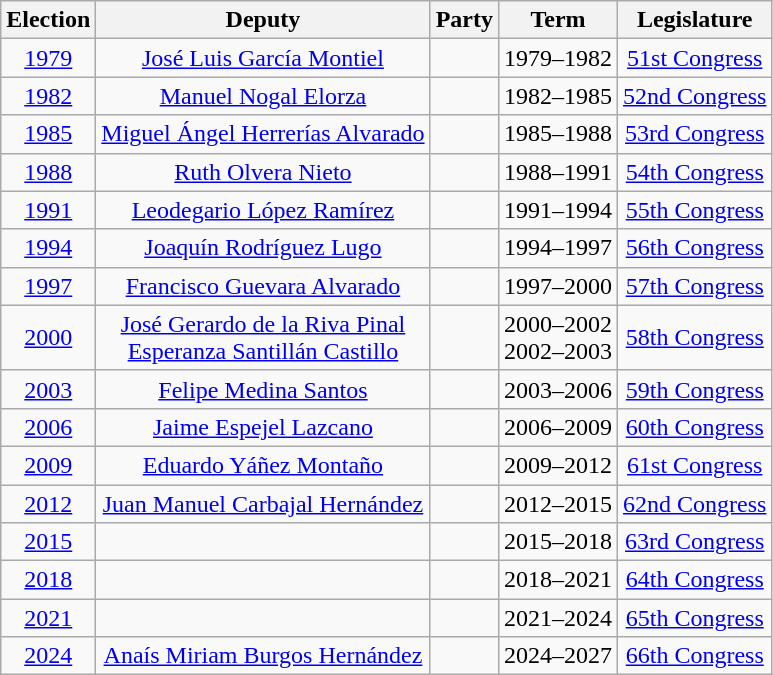<table class="wikitable sortable" style="text-align: center">
<tr>
<th>Election</th>
<th class="unsortable">Deputy</th>
<th class="unsortable">Party</th>
<th class="unsortable">Term</th>
<th class="unsortable">Legislature</th>
</tr>
<tr>
<td><a href='#'>1979</a></td>
<td><a href='#'>José Luis García Montiel</a></td>
<td></td>
<td>1979–1982</td>
<td><a href='#'>51st Congress</a></td>
</tr>
<tr>
<td><a href='#'>1982</a></td>
<td><a href='#'>Manuel Nogal Elorza</a></td>
<td></td>
<td>1982–1985</td>
<td><a href='#'>52nd Congress</a></td>
</tr>
<tr>
<td><a href='#'>1985</a></td>
<td><a href='#'>Miguel Ángel Herrerías Alvarado</a></td>
<td></td>
<td>1985–1988</td>
<td><a href='#'>53rd Congress</a></td>
</tr>
<tr>
<td><a href='#'>1988</a></td>
<td><a href='#'>Ruth Olvera Nieto</a></td>
<td></td>
<td>1988–1991</td>
<td><a href='#'>54th Congress</a></td>
</tr>
<tr>
<td><a href='#'>1991</a></td>
<td><a href='#'>Leodegario López Ramírez</a></td>
<td></td>
<td>1991–1994</td>
<td><a href='#'>55th Congress</a></td>
</tr>
<tr>
<td><a href='#'>1994</a></td>
<td><a href='#'>Joaquín Rodríguez Lugo</a></td>
<td></td>
<td>1994–1997</td>
<td><a href='#'>56th Congress</a></td>
</tr>
<tr>
<td><a href='#'>1997</a></td>
<td><a href='#'>Francisco Guevara Alvarado</a></td>
<td></td>
<td>1997–2000</td>
<td><a href='#'>57th Congress</a></td>
</tr>
<tr>
<td><a href='#'>2000</a></td>
<td><a href='#'>José Gerardo de la Riva Pinal</a><br><a href='#'>Esperanza Santillán Castillo</a></td>
<td></td>
<td>2000–2002<br>2002–2003</td>
<td><a href='#'>58th Congress</a></td>
</tr>
<tr>
<td><a href='#'>2003</a></td>
<td><a href='#'>Felipe Medina Santos</a></td>
<td></td>
<td>2003–2006</td>
<td><a href='#'>59th Congress</a></td>
</tr>
<tr>
<td><a href='#'>2006</a></td>
<td><a href='#'>Jaime Espejel Lazcano</a></td>
<td></td>
<td>2006–2009</td>
<td><a href='#'>60th Congress</a></td>
</tr>
<tr>
<td><a href='#'>2009</a></td>
<td><a href='#'>Eduardo Yáñez Montaño</a></td>
<td></td>
<td>2009–2012</td>
<td><a href='#'>61st Congress</a></td>
</tr>
<tr>
<td><a href='#'>2012</a></td>
<td><a href='#'>Juan Manuel Carbajal Hernández</a></td>
<td></td>
<td>2012–2015</td>
<td><a href='#'>62nd Congress</a></td>
</tr>
<tr>
<td><a href='#'>2015</a></td>
<td></td>
<td></td>
<td>2015–2018</td>
<td><a href='#'>63rd Congress</a></td>
</tr>
<tr>
<td><a href='#'>2018</a></td>
<td></td>
<td></td>
<td>2018–2021</td>
<td><a href='#'>64th Congress</a></td>
</tr>
<tr>
<td><a href='#'>2021</a></td>
<td></td>
<td></td>
<td>2021–2024</td>
<td><a href='#'>65th Congress</a></td>
</tr>
<tr>
<td><a href='#'>2024</a></td>
<td><a href='#'>Anaís Miriam Burgos Hernández</a></td>
<td></td>
<td>2024–2027</td>
<td><a href='#'>66th Congress</a></td>
</tr>
</table>
